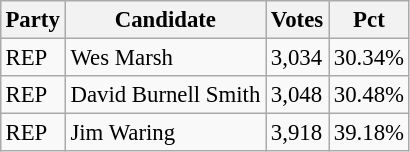<table class="wikitable" style="margin:0.5em; font-size:95%;">
<tr>
<th scope="col">Party</th>
<th scope="col">Candidate</th>
<th scope="col">Votes</th>
<th scope="col">Pct</th>
</tr>
<tr>
<td>REP</td>
<td>Wes Marsh</td>
<td>3,034</td>
<td>30.34%</td>
</tr>
<tr>
<td>REP</td>
<td>David Burnell Smith</td>
<td>3,048</td>
<td>30.48%</td>
</tr>
<tr>
<td>REP</td>
<td>Jim Waring</td>
<td>3,918</td>
<td>39.18%</td>
</tr>
</table>
